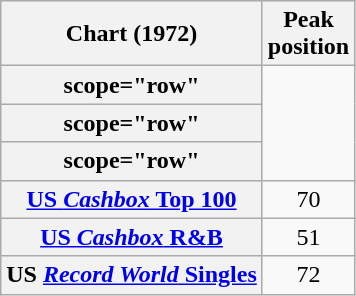<table class="wikitable sortable plainrowheaders">
<tr>
<th scope="col">Chart (1972)</th>
<th scope="col">Peak<br>position</th>
</tr>
<tr>
<th>scope="row" </th>
</tr>
<tr>
<th>scope="row" </th>
</tr>
<tr>
<th>scope="row" </th>
</tr>
<tr>
<th scope="row"><a href='#'>US <em>Cashbox</em> Top 100</a></th>
<td style="text-align:center;">70</td>
</tr>
<tr>
<th scope="row"><a href='#'>US <em>Cashbox</em> R&B</a></th>
<td style="text-align:center;">51</td>
</tr>
<tr>
<th scope="row">US <a href='#'><em>Record World</em> Singles</a></th>
<td style="text-align:center;">72</td>
</tr>
</table>
